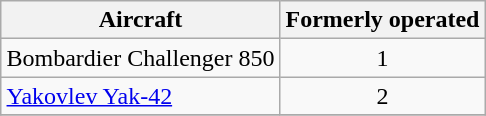<table class="wikitable" style="margin:1em auto;">
<tr style="text-align:center;border-collapse:collapse;">
<th>Aircraft</th>
<th>Formerly operated</th>
</tr>
<tr>
<td>Bombardier Challenger 850</td>
<td align="center">1</td>
</tr>
<tr>
<td><a href='#'>Yakovlev Yak-42</a></td>
<td align="center">2</td>
</tr>
<tr>
</tr>
</table>
